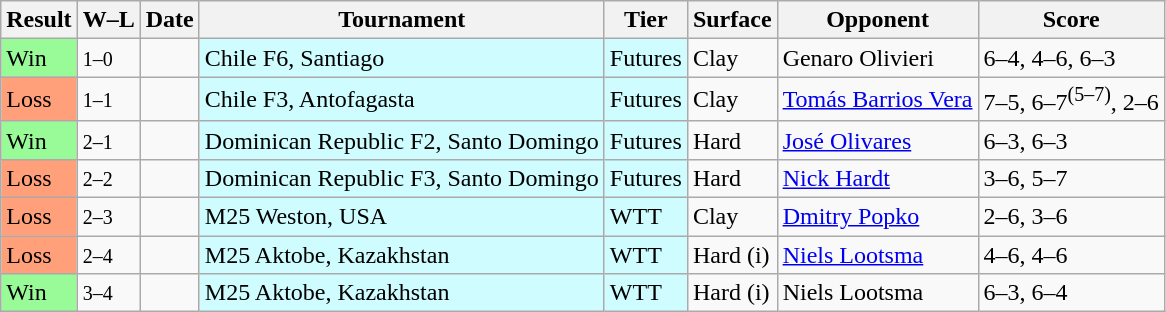<table class="sortable wikitable">
<tr>
<th>Result</th>
<th class="unsortable">W–L</th>
<th>Date</th>
<th>Tournament</th>
<th>Tier</th>
<th>Surface</th>
<th>Opponent</th>
<th class="unsortable">Score</th>
</tr>
<tr>
<td bgcolor=98FB98>Win</td>
<td><small>1–0</small></td>
<td></td>
<td style="background:#cffcff;">Chile F6, Santiago</td>
<td style="background:#cffcff;">Futures</td>
<td>Clay</td>
<td> Genaro Olivieri</td>
<td>6–4, 4–6, 6–3</td>
</tr>
<tr>
<td bgcolor=FFA07A>Loss</td>
<td><small>1–1</small></td>
<td></td>
<td style="background:#cffcff;">Chile F3, Antofagasta</td>
<td style="background:#cffcff;">Futures</td>
<td>Clay</td>
<td> <a href='#'>Tomás Barrios Vera</a></td>
<td>7–5, 6–7<sup>(5–7)</sup>, 2–6</td>
</tr>
<tr>
<td bgcolor=98FB98>Win</td>
<td><small>2–1</small></td>
<td></td>
<td style="background:#cffcff;">Dominican Republic F2, Santo Domingo</td>
<td style="background:#cffcff;">Futures</td>
<td>Hard</td>
<td> <a href='#'>José Olivares</a></td>
<td>6–3, 6–3</td>
</tr>
<tr>
<td bgcolor=FFA07A>Loss</td>
<td><small>2–2</small></td>
<td></td>
<td style="background:#cffcff;">Dominican Republic F3, Santo Domingo</td>
<td style="background:#cffcff;">Futures</td>
<td>Hard</td>
<td> <a href='#'>Nick Hardt</a></td>
<td>3–6, 5–7</td>
</tr>
<tr>
<td bgcolor=FFA07A>Loss</td>
<td><small>2–3</small></td>
<td></td>
<td style="background:#cffcff;">M25 Weston, USA</td>
<td style="background:#cffcff;">WTT</td>
<td>Clay</td>
<td> <a href='#'>Dmitry Popko</a></td>
<td>2–6, 3–6</td>
</tr>
<tr>
<td bgcolor=FFA07A>Loss</td>
<td><small>2–4</small></td>
<td></td>
<td style="background:#cffcff;">M25 Aktobe, Kazakhstan</td>
<td style="background:#cffcff;">WTT</td>
<td>Hard (i)</td>
<td> <a href='#'>Niels Lootsma</a></td>
<td>4–6, 4–6</td>
</tr>
<tr>
<td bgcolor=98FB98>Win</td>
<td><small>3–4</small></td>
<td></td>
<td style="background:#cffcff;">M25 Aktobe, Kazakhstan</td>
<td style="background:#cffcff;">WTT</td>
<td>Hard (i)</td>
<td> Niels Lootsma</td>
<td>6–3, 6–4</td>
</tr>
</table>
